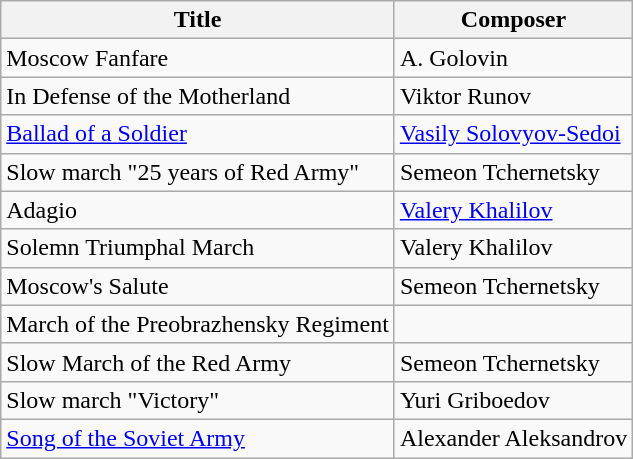<table class="wikitable">
<tr>
<th>Title</th>
<th>Composer</th>
</tr>
<tr>
<td>Moscow Fanfare</td>
<td>A. Golovin</td>
</tr>
<tr>
<td>In Defense of the Motherland</td>
<td>Viktor Runov</td>
</tr>
<tr>
<td><a href='#'>Ballad of a Soldier</a></td>
<td><a href='#'>Vasily Solovyov-Sedoi</a></td>
</tr>
<tr>
<td>Slow march "25 years of Red Army"</td>
<td>Semeon Tchernetsky</td>
</tr>
<tr>
<td>Adagio</td>
<td><a href='#'>Valery Khalilov</a></td>
</tr>
<tr>
<td>Solemn Triumphal March</td>
<td>Valery Khalilov</td>
</tr>
<tr>
<td>Moscow's Salute</td>
<td>Semeon Tchernetsky</td>
</tr>
<tr>
<td>March of the Preobrazhensky Regiment</td>
<td></td>
</tr>
<tr>
<td>Slow March of the Red Army</td>
<td>Semeon Tchernetsky</td>
</tr>
<tr>
<td>Slow march "Victory"</td>
<td>Yuri Griboedov</td>
</tr>
<tr>
<td><a href='#'>Song of the Soviet Army</a></td>
<td>Alexander  Aleksandrov</td>
</tr>
</table>
